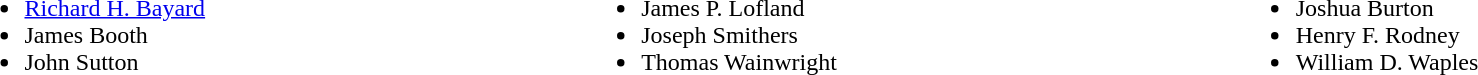<table width=100%>
<tr valign=top>
<td><br><ul><li><a href='#'>Richard H. Bayard</a></li><li>James Booth</li><li>John Sutton</li></ul></td>
<td><br><ul><li>James P. Lofland</li><li>Joseph Smithers</li><li>Thomas Wainwright</li></ul></td>
<td><br><ul><li>Joshua Burton</li><li>Henry F. Rodney</li><li>William D. Waples</li></ul></td>
</tr>
</table>
